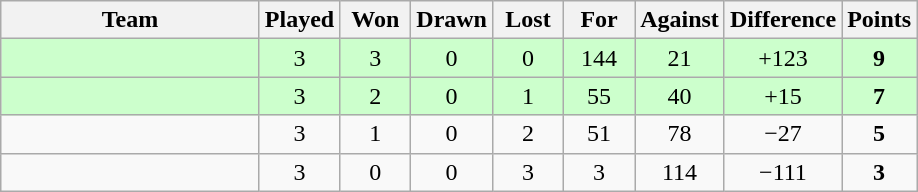<table class="wikitable" style="text-align:center">
<tr>
<th width=165>Team</th>
<th width=40>Played</th>
<th width=40>Won</th>
<th width=40>Drawn</th>
<th width=40>Lost</th>
<th width=40>For</th>
<th width=40>Against</th>
<th width=40>Difference</th>
<th width=40>Points</th>
</tr>
<tr bgcolor=#ccffcc>
<td style="text-align:left"></td>
<td>3</td>
<td>3</td>
<td>0</td>
<td>0</td>
<td>144</td>
<td>21</td>
<td>+123</td>
<td><strong>9</strong></td>
</tr>
<tr bgcolor=#ccffcc>
<td style="text-align:left"></td>
<td>3</td>
<td>2</td>
<td>0</td>
<td>1</td>
<td>55</td>
<td>40</td>
<td>+15</td>
<td><strong>7</strong></td>
</tr>
<tr>
<td style="text-align:left"></td>
<td>3</td>
<td>1</td>
<td>0</td>
<td>2</td>
<td>51</td>
<td>78</td>
<td>−27</td>
<td><strong>5</strong></td>
</tr>
<tr>
<td style="text-align:left"></td>
<td>3</td>
<td>0</td>
<td>0</td>
<td>3</td>
<td>3</td>
<td>114</td>
<td>−111</td>
<td><strong>3</strong></td>
</tr>
</table>
